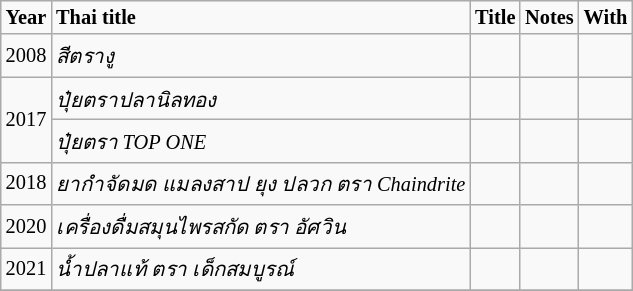<table class="wikitable" style="font-size: 85%;">
<tr>
<td><strong>Year</strong></td>
<td><strong>Thai title</strong></td>
<td><strong>Title</strong></td>
<td><strong>Notes</strong></td>
<td><strong>With</strong></td>
</tr>
<tr>
<td rowspan="1">2008</td>
<td><em>สีตรางู</em></td>
<td><em> </em></td>
<td></td>
<td></td>
</tr>
<tr>
<td rowspan="2">2017</td>
<td><em>ปุ๋ยตราปลานิลทอง</em></td>
<td><em> </em></td>
<td></td>
<td></td>
</tr>
<tr>
<td><em>ปุ๋ยตรา TOP ONE </em></td>
<td><em> </em></td>
<td></td>
<td></td>
</tr>
<tr>
<td rowspan="1">2018</td>
<td><em>ยากำจัดมด แมลงสาป ยุง ปลวก ตรา Chaindrite</em></td>
<td><em> </em></td>
<td></td>
<td></td>
</tr>
<tr>
<td rowspan="1">2020</td>
<td><em>เครื่องดื่มสมุนไพรสกัด ตรา อัศวิน</em></td>
<td><em> </em></td>
<td></td>
<td></td>
</tr>
<tr>
<td>2021</td>
<td><em>น้ำปลาแท้ ตรา เด็กสมบูรณ์</em></td>
<td align="center"><em> </em></td>
<td align="center"></td>
<td align="center"></td>
</tr>
<tr>
</tr>
</table>
